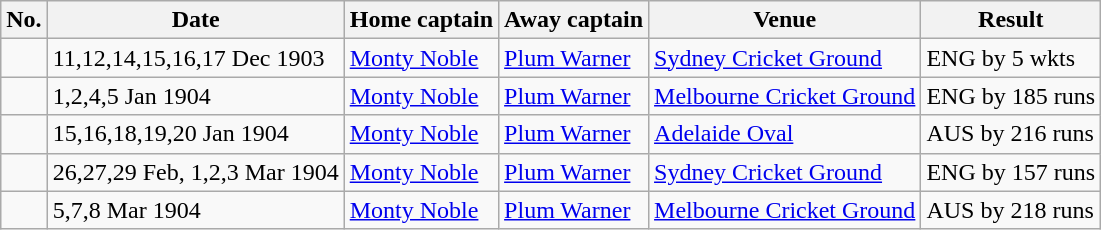<table class="wikitable">
<tr>
<th>No.</th>
<th>Date</th>
<th>Home captain</th>
<th>Away captain</th>
<th>Venue</th>
<th>Result</th>
</tr>
<tr>
<td></td>
<td>11,12,14,15,16,17 Dec 1903</td>
<td><a href='#'>Monty Noble</a></td>
<td><a href='#'>Plum Warner</a></td>
<td><a href='#'>Sydney Cricket Ground</a></td>
<td>ENG by 5 wkts</td>
</tr>
<tr>
<td></td>
<td>1,2,4,5 Jan 1904</td>
<td><a href='#'>Monty Noble</a></td>
<td><a href='#'>Plum Warner</a></td>
<td><a href='#'>Melbourne Cricket Ground</a></td>
<td>ENG by 185 runs</td>
</tr>
<tr>
<td></td>
<td>15,16,18,19,20 Jan 1904</td>
<td><a href='#'>Monty Noble</a></td>
<td><a href='#'>Plum Warner</a></td>
<td><a href='#'>Adelaide Oval</a></td>
<td>AUS by 216 runs</td>
</tr>
<tr>
<td></td>
<td>26,27,29 Feb, 1,2,3 Mar 1904</td>
<td><a href='#'>Monty Noble</a></td>
<td><a href='#'>Plum Warner</a></td>
<td><a href='#'>Sydney Cricket Ground</a></td>
<td>ENG by 157 runs</td>
</tr>
<tr>
<td></td>
<td>5,7,8 Mar 1904</td>
<td><a href='#'>Monty Noble</a></td>
<td><a href='#'>Plum Warner</a></td>
<td><a href='#'>Melbourne Cricket Ground</a></td>
<td>AUS by 218 runs</td>
</tr>
</table>
